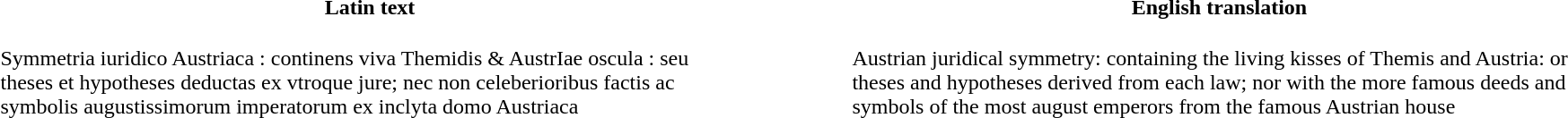<table>
<tr>
<th>Latin text</th>
<th>English translation</th>
</tr>
<tr>
<td><blockquote> Symmetria iuridico Austriaca : continens viva Themidis & AustrIae oscula : seu theses et hypotheses deductas ex vtroque jure; nec non celeberioribus factis ac symbolis augustissimorum imperatorum ex inclyta domo Austriaca<br></blockquote></td>
<td><blockquote> Austrian juridical symmetry: containing the living kisses of Themis and Austria: or theses and hypotheses derived from each law; nor with the more famous deeds and symbols of the most august emperors from the famous Austrian house<br></blockquote></td>
</tr>
</table>
